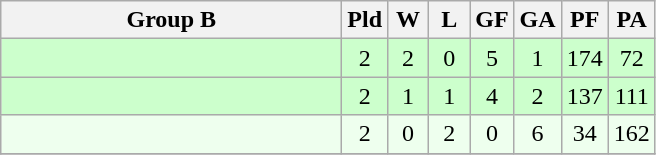<table class=wikitable style="text-align:center">
<tr>
<th width=220>Group B</th>
<th width=20>Pld</th>
<th width=20>W</th>
<th width=20>L</th>
<th width=20>GF</th>
<th width=20>GA</th>
<th width=20>PF</th>
<th width=20>PA</th>
</tr>
<tr bgcolor=ccffcc>
<td align=left></td>
<td>2</td>
<td>2</td>
<td>0</td>
<td>5</td>
<td>1</td>
<td>174</td>
<td>72</td>
</tr>
<tr bgcolor=ccffcc>
<td align=left></td>
<td>2</td>
<td>1</td>
<td>1</td>
<td>4</td>
<td>2</td>
<td>137</td>
<td>111</td>
</tr>
<tr bgcolor=eeffee>
<td align=left></td>
<td>2</td>
<td>0</td>
<td>2</td>
<td>0</td>
<td>6</td>
<td>34</td>
<td>162</td>
</tr>
<tr>
</tr>
</table>
